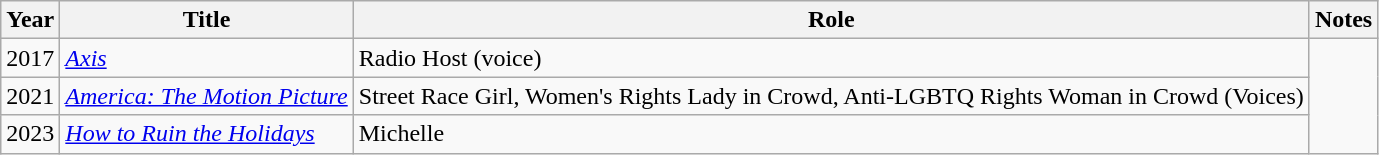<table class="wikitable sortable">
<tr>
<th>Year</th>
<th>Title</th>
<th>Role</th>
<th class="unsortable">Notes</th>
</tr>
<tr>
<td>2017</td>
<td><em><a href='#'>Axis</a></em></td>
<td>Radio Host (voice)</td>
</tr>
<tr>
<td>2021</td>
<td><em><a href='#'>America: The Motion Picture</a></em></td>
<td>Street Race Girl, Women's Rights Lady in Crowd, Anti-LGBTQ Rights Woman in Crowd (Voices)</td>
</tr>
<tr>
<td>2023</td>
<td><em><a href='#'>How to Ruin the Holidays</a></em></td>
<td>Michelle</td>
</tr>
</table>
